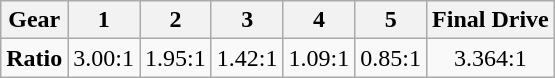<table class=wikitable style="text-align: center;">
<tr>
<th>Gear</th>
<th>1</th>
<th>2</th>
<th>3</th>
<th>4</th>
<th>5</th>
<th>Final Drive</th>
</tr>
<tr>
<td><strong>Ratio</strong></td>
<td>3.00:1</td>
<td>1.95:1</td>
<td>1.42:1</td>
<td>1.09:1</td>
<td>0.85:1</td>
<td>3.364:1</td>
</tr>
</table>
